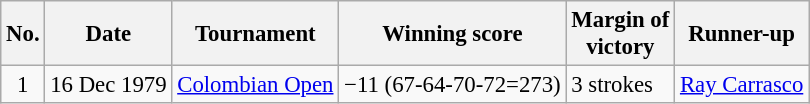<table class="wikitable" style="font-size:95%;">
<tr>
<th>No.</th>
<th>Date</th>
<th>Tournament</th>
<th>Winning score</th>
<th>Margin of<br>victory</th>
<th>Runner-up</th>
</tr>
<tr>
<td align=center>1</td>
<td align=right>16 Dec 1979</td>
<td><a href='#'>Colombian Open</a></td>
<td>−11 (67-64-70-72=273)</td>
<td>3 strokes</td>
<td> <a href='#'>Ray Carrasco</a></td>
</tr>
</table>
